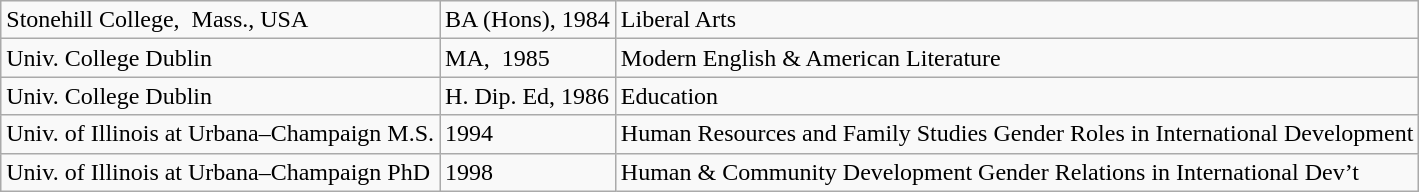<table class="wikitable">
<tr>
<td>Stonehill College,  Mass., USA</td>
<td>BA (Hons), 1984</td>
<td>Liberal Arts</td>
</tr>
<tr>
<td>Univ. College Dublin</td>
<td>MA,  1985</td>
<td>Modern English & American Literature</td>
</tr>
<tr>
<td>Univ. College Dublin</td>
<td>H. Dip. Ed, 1986</td>
<td>Education</td>
</tr>
<tr>
<td>Univ. of Illinois at Urbana–Champaign M.S.</td>
<td>1994</td>
<td>Human Resources and Family Studies Gender Roles in International Development</td>
</tr>
<tr>
<td>Univ. of Illinois at Urbana–Champaign PhD</td>
<td>1998</td>
<td>Human & Community Development Gender Relations in International Dev’t</td>
</tr>
</table>
